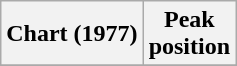<table class="wikitable plainrowheaders">
<tr>
<th scope="col">Chart (1977)</th>
<th scope="col">Peak<br>position</th>
</tr>
<tr>
</tr>
</table>
